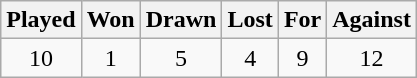<table Class="wikitable">
<tr>
<th>Played</th>
<th>Won</th>
<th>Drawn</th>
<th>Lost</th>
<th>For</th>
<th>Against</th>
</tr>
<tr style="text-align:center;">
<td>10</td>
<td>1</td>
<td>5</td>
<td>4</td>
<td>9</td>
<td>12</td>
</tr>
</table>
